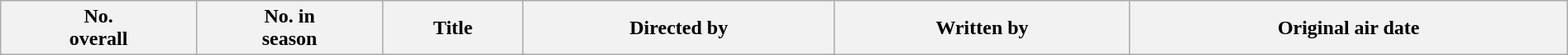<table class="wikitable plainrowheaders" style="width:100%; background:#fff;">
<tr>
<th style="background:#;">No.<br>overall</th>
<th style="background:#;">No. in<br>season</th>
<th style="background:#;">Title</th>
<th style="background:#;">Directed by</th>
<th style="background:#;">Written by</th>
<th style="background:#;">Original air date<br>
























</th>
</tr>
</table>
